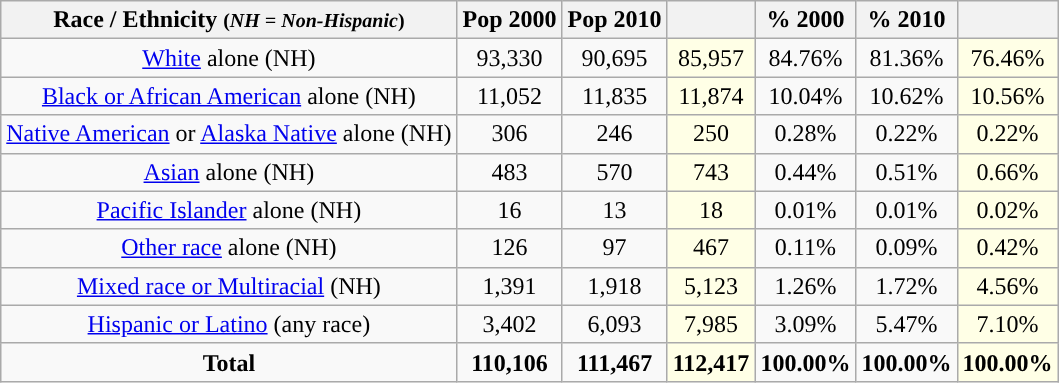<table class="wikitable" style="text-align:center;">
<tr>
<th>Race / Ethnicity <small>(<em>NH = Non-Hispanic</em>)</small></th>
<th>Pop 2000</th>
<th>Pop 2010</th>
<th></th>
<th>% 2000</th>
<th>% 2010</th>
<th></th>
</tr>
<tr>
<td><a href='#'>White</a> alone (NH)</td>
<td>93,330</td>
<td>90,695</td>
<td style='background: #ffffe6;'>85,957</td>
<td>84.76%</td>
<td>81.36%</td>
<td style='background: #ffffe6;'>76.46%</td>
</tr>
<tr>
<td><a href='#'>Black or African American</a> alone (NH)</td>
<td>11,052</td>
<td>11,835</td>
<td style='background: #ffffe6;'>11,874</td>
<td>10.04%</td>
<td>10.62%</td>
<td style='background: #ffffe6;'>10.56%</td>
</tr>
<tr>
<td><a href='#'>Native American</a> or <a href='#'>Alaska Native</a> alone (NH)</td>
<td>306</td>
<td>246</td>
<td style='background: #ffffe6;'>250</td>
<td>0.28%</td>
<td>0.22%</td>
<td style='background: #ffffe6;'>0.22%</td>
</tr>
<tr>
<td><a href='#'>Asian</a> alone (NH)</td>
<td>483</td>
<td>570</td>
<td style='background: #ffffe6;'>743</td>
<td>0.44%</td>
<td>0.51%</td>
<td style='background: #ffffe6;'>0.66%</td>
</tr>
<tr>
<td><a href='#'>Pacific Islander</a> alone (NH)</td>
<td>16</td>
<td>13</td>
<td style='background: #ffffe6;'>18</td>
<td>0.01%</td>
<td>0.01%</td>
<td style='background: #ffffe6;'>0.02%</td>
</tr>
<tr>
<td><a href='#'>Other race</a> alone (NH)</td>
<td>126</td>
<td>97</td>
<td style='background: #ffffe6;'>467</td>
<td>0.11%</td>
<td>0.09%</td>
<td style='background: #ffffe6;'>0.42%</td>
</tr>
<tr>
<td><a href='#'>Mixed race or Multiracial</a> (NH)</td>
<td>1,391</td>
<td>1,918</td>
<td style='background: #ffffe6;'>5,123</td>
<td>1.26%</td>
<td>1.72%</td>
<td style='background: #ffffe6;'>4.56%</td>
</tr>
<tr>
<td><a href='#'>Hispanic or Latino</a> (any race)</td>
<td>3,402</td>
<td>6,093</td>
<td style='background: #ffffe6;'>7,985</td>
<td>3.09%</td>
<td>5.47%</td>
<td style='background: #ffffe6;'>7.10%</td>
</tr>
<tr>
<td><strong>Total</strong></td>
<td><strong>110,106</strong></td>
<td><strong>111,467</strong></td>
<td style='background: #ffffe6;'><strong>112,417</strong></td>
<td><strong>100.00%</strong></td>
<td><strong>100.00%</strong></td>
<td style='background: #ffffe6;'><strong>100.00%</strong></td>
</tr>
</table>
